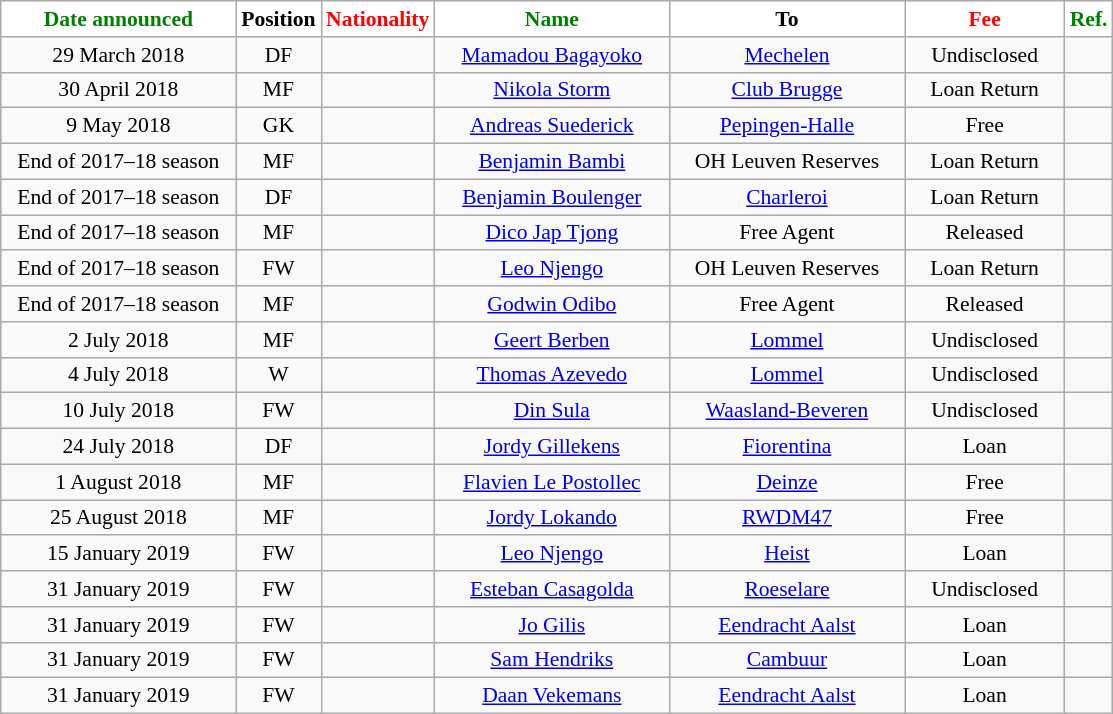<table class="wikitable" style="text-align:center; font-size:90%">
<tr>
<th style="background:#FFFFFF; color:green; width:150px;">Date announced</th>
<th style="background:#FFFFFF; color:black; width:50px;">Position</th>
<th style="background:#FFFFFF; color:red; width:50px;">Nationality</th>
<th style="background:#FFFFFF; color:green; width:150px;">Name</th>
<th style="background:#FFFFFF; color:black; width:150px;">To</th>
<th style="background:#FFFFFF; color:red; width:100px;">Fee</th>
<th style="background:#FFFFFF; color:green; width:25px;">Ref.</th>
</tr>
<tr>
<td>29 March 2018</td>
<td>DF</td>
<td></td>
<td><a href='#'>Mamadou Bagayoko</a></td>
<td> <a href='#'>Mechelen</a></td>
<td>Undisclosed</td>
<td></td>
</tr>
<tr>
<td>30 April 2018</td>
<td>MF</td>
<td></td>
<td><a href='#'>Nikola Storm</a></td>
<td> <a href='#'>Club Brugge</a></td>
<td>Loan Return</td>
<td></td>
</tr>
<tr>
<td>9 May 2018</td>
<td>GK</td>
<td></td>
<td><a href='#'>Andreas Suederick</a></td>
<td> <a href='#'>Pepingen-Halle</a></td>
<td>Free</td>
<td></td>
</tr>
<tr>
<td>End of 2017–18 season</td>
<td>MF</td>
<td></td>
<td><a href='#'>Benjamin Bambi</a></td>
<td> OH Leuven Reserves</td>
<td>Loan Return</td>
<td></td>
</tr>
<tr>
<td>End of 2017–18 season</td>
<td>DF</td>
<td></td>
<td><a href='#'>Benjamin Boulenger</a></td>
<td> <a href='#'>Charleroi</a></td>
<td>Loan Return</td>
<td></td>
</tr>
<tr>
<td>End of 2017–18 season</td>
<td>MF</td>
<td></td>
<td><a href='#'>Dico Jap Tjong</a></td>
<td>Free Agent</td>
<td>Released</td>
<td></td>
</tr>
<tr>
<td>End of 2017–18 season</td>
<td>FW</td>
<td></td>
<td><a href='#'>Leo Njengo</a></td>
<td> OH Leuven Reserves</td>
<td>Loan Return</td>
<td></td>
</tr>
<tr>
<td>End of 2017–18 season</td>
<td>MF</td>
<td></td>
<td><a href='#'>Godwin Odibo</a></td>
<td>Free Agent</td>
<td>Released</td>
<td></td>
</tr>
<tr>
<td>2 July 2018</td>
<td>MF</td>
<td></td>
<td><a href='#'>Geert Berben</a></td>
<td> <a href='#'>Lommel</a></td>
<td>Undisclosed</td>
<td></td>
</tr>
<tr>
<td>4 July 2018</td>
<td>W</td>
<td></td>
<td><a href='#'>Thomas Azevedo</a></td>
<td> <a href='#'>Lommel</a></td>
<td>Undisclosed</td>
<td></td>
</tr>
<tr>
<td>10 July 2018</td>
<td>FW</td>
<td></td>
<td><a href='#'>Din Sula</a></td>
<td> <a href='#'>Waasland-Beveren</a></td>
<td>Undisclosed</td>
<td></td>
</tr>
<tr>
<td>24 July 2018</td>
<td>DF</td>
<td></td>
<td><a href='#'>Jordy Gillekens</a></td>
<td> <a href='#'>Fiorentina</a></td>
<td>Loan</td>
<td></td>
</tr>
<tr>
<td>1 August 2018</td>
<td>MF</td>
<td></td>
<td><a href='#'>Flavien Le Postollec</a></td>
<td> <a href='#'>Deinze</a></td>
<td>Free</td>
<td></td>
</tr>
<tr>
<td>25 August 2018</td>
<td>MF</td>
<td></td>
<td><a href='#'>Jordy Lokando</a></td>
<td> <a href='#'>RWDM47</a></td>
<td>Free</td>
<td></td>
</tr>
<tr>
<td>15 January 2019</td>
<td>FW</td>
<td></td>
<td><a href='#'>Leo Njengo</a></td>
<td> <a href='#'>Heist</a></td>
<td>Loan</td>
<td></td>
</tr>
<tr>
<td>31 January 2019</td>
<td>FW</td>
<td></td>
<td><a href='#'>Esteban Casagolda</a></td>
<td> <a href='#'>Roeselare</a></td>
<td>Undisclosed</td>
<td></td>
</tr>
<tr>
<td>31 January 2019</td>
<td>FW</td>
<td></td>
<td><a href='#'>Jo Gilis</a></td>
<td> <a href='#'>Eendracht Aalst</a></td>
<td>Loan</td>
<td></td>
</tr>
<tr>
<td>31 January 2019</td>
<td>FW</td>
<td></td>
<td><a href='#'>Sam Hendriks</a></td>
<td> <a href='#'>Cambuur</a></td>
<td>Loan</td>
<td></td>
</tr>
<tr>
<td>31 January 2019</td>
<td>FW</td>
<td></td>
<td><a href='#'>Daan Vekemans</a></td>
<td> <a href='#'>Eendracht Aalst</a></td>
<td>Loan</td>
<td></td>
</tr>
</table>
